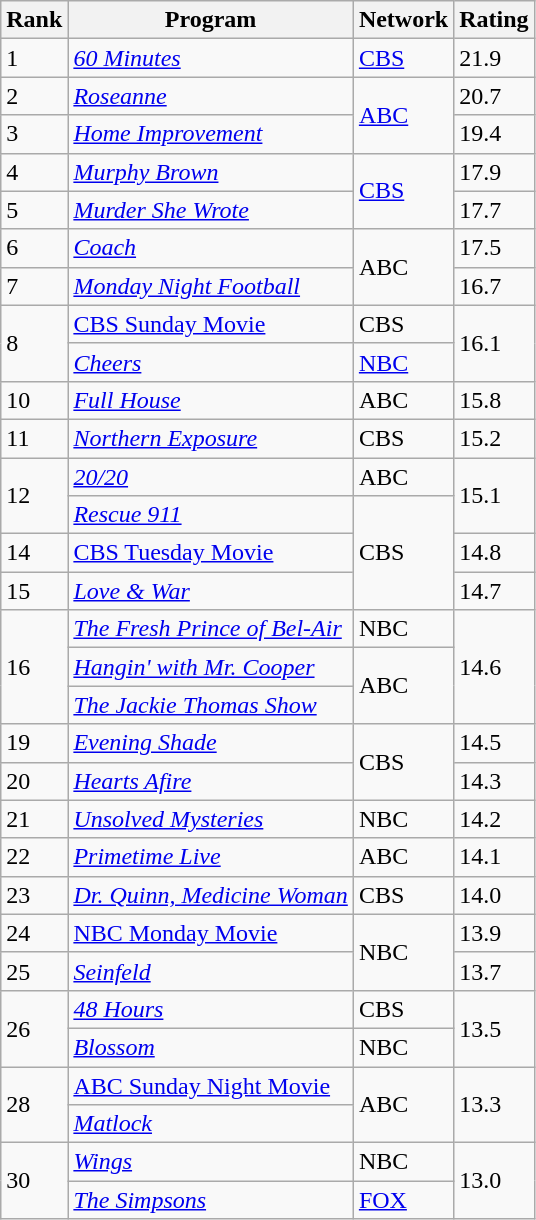<table class="wikitable">
<tr>
<th>Rank</th>
<th>Program</th>
<th>Network</th>
<th>Rating</th>
</tr>
<tr>
<td>1</td>
<td><em><a href='#'>60 Minutes</a></em></td>
<td><a href='#'>CBS</a></td>
<td>21.9</td>
</tr>
<tr>
<td>2</td>
<td><em><a href='#'>Roseanne</a></em></td>
<td rowspan="2"><a href='#'>ABC</a></td>
<td>20.7</td>
</tr>
<tr>
<td>3</td>
<td><em><a href='#'>Home Improvement</a></em></td>
<td>19.4</td>
</tr>
<tr>
<td>4</td>
<td><em><a href='#'>Murphy Brown</a></em></td>
<td rowspan="2"><a href='#'>CBS</a></td>
<td>17.9</td>
</tr>
<tr>
<td>5</td>
<td><em><a href='#'>Murder She Wrote</a></em></td>
<td>17.7</td>
</tr>
<tr>
<td>6</td>
<td><em><a href='#'>Coach</a></em></td>
<td rowspan="2">ABC</td>
<td>17.5</td>
</tr>
<tr>
<td>7</td>
<td><em><a href='#'>Monday Night Football</a></em></td>
<td>16.7</td>
</tr>
<tr>
<td rowspan="2">8</td>
<td><a href='#'>CBS Sunday Movie</a></td>
<td>CBS</td>
<td rowspan="2">16.1</td>
</tr>
<tr>
<td><em><a href='#'>Cheers</a></em></td>
<td><a href='#'>NBC</a></td>
</tr>
<tr>
<td>10</td>
<td><em><a href='#'>Full House</a></em></td>
<td>ABC</td>
<td>15.8</td>
</tr>
<tr>
<td>11</td>
<td><em><a href='#'>Northern Exposure</a></em></td>
<td>CBS</td>
<td>15.2</td>
</tr>
<tr>
<td rowspan="2">12</td>
<td><em><a href='#'>20/20</a></em></td>
<td>ABC</td>
<td rowspan="2">15.1</td>
</tr>
<tr>
<td><em><a href='#'>Rescue 911</a></em></td>
<td rowspan="3">CBS</td>
</tr>
<tr>
<td>14</td>
<td><a href='#'>CBS Tuesday Movie</a></td>
<td>14.8</td>
</tr>
<tr>
<td>15</td>
<td><em><a href='#'>Love & War</a></em></td>
<td>14.7</td>
</tr>
<tr>
<td rowspan="3">16</td>
<td><em><a href='#'>The Fresh Prince of Bel-Air</a></em></td>
<td>NBC</td>
<td rowspan="3">14.6</td>
</tr>
<tr>
<td><em><a href='#'>Hangin' with Mr. Cooper</a></em></td>
<td rowspan="2">ABC</td>
</tr>
<tr>
<td><em><a href='#'>The Jackie Thomas Show</a></em></td>
</tr>
<tr>
<td>19</td>
<td><em><a href='#'>Evening Shade</a></em></td>
<td rowspan="2">CBS</td>
<td>14.5</td>
</tr>
<tr>
<td>20</td>
<td><em><a href='#'>Hearts Afire</a></em></td>
<td>14.3</td>
</tr>
<tr>
<td>21</td>
<td><em><a href='#'>Unsolved Mysteries</a></em></td>
<td>NBC</td>
<td>14.2</td>
</tr>
<tr>
<td>22</td>
<td><em><a href='#'>Primetime Live</a></em></td>
<td>ABC</td>
<td>14.1</td>
</tr>
<tr>
<td>23</td>
<td><em><a href='#'>Dr. Quinn, Medicine Woman</a></em></td>
<td>CBS</td>
<td>14.0</td>
</tr>
<tr>
<td>24</td>
<td><a href='#'>NBC Monday Movie</a></td>
<td rowspan="2">NBC</td>
<td>13.9</td>
</tr>
<tr>
<td>25</td>
<td><em><a href='#'>Seinfeld</a></em></td>
<td>13.7</td>
</tr>
<tr>
<td rowspan="2">26</td>
<td><em><a href='#'>48 Hours</a></em></td>
<td>CBS</td>
<td rowspan="2">13.5</td>
</tr>
<tr>
<td><em><a href='#'>Blossom</a></em></td>
<td>NBC</td>
</tr>
<tr>
<td rowspan="2">28</td>
<td><a href='#'>ABC Sunday Night Movie</a></td>
<td rowspan="2">ABC</td>
<td rowspan="2">13.3</td>
</tr>
<tr>
<td><em><a href='#'>Matlock</a></em></td>
</tr>
<tr>
<td rowspan="2">30</td>
<td><em><a href='#'>Wings</a></em></td>
<td>NBC</td>
<td rowspan="2">13.0</td>
</tr>
<tr>
<td><em><a href='#'>The Simpsons</a></em></td>
<td><a href='#'>FOX</a></td>
</tr>
</table>
